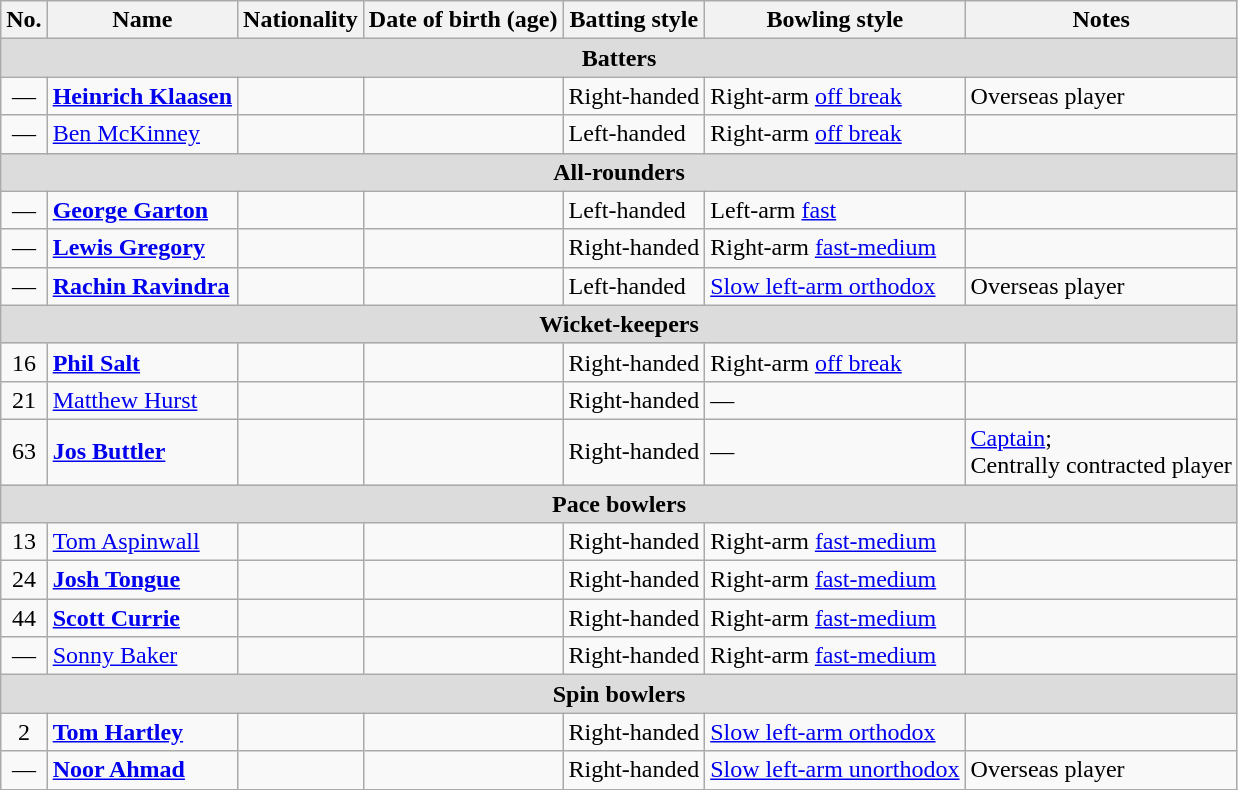<table class="wikitable">
<tr>
<th>No.</th>
<th>Name</th>
<th>Nationality</th>
<th>Date of birth (age)</th>
<th>Batting style</th>
<th>Bowling style</th>
<th>Notes</th>
</tr>
<tr>
<th colspan="7" style="background: #DCDCDC" align=right>Batters</th>
</tr>
<tr>
<td style="text-align:center">—</td>
<td><strong><a href='#'>Heinrich Klaasen</a></strong></td>
<td></td>
<td></td>
<td>Right-handed</td>
<td>Right-arm <a href='#'>off break</a></td>
<td>Overseas player</td>
</tr>
<tr>
<td style="text-align:center">—</td>
<td><a href='#'>Ben McKinney</a></td>
<td></td>
<td></td>
<td>Left-handed</td>
<td>Right-arm <a href='#'>off break</a></td>
<td></td>
</tr>
<tr>
<th colspan="7" style="background: #DCDCDC" align=right>All-rounders</th>
</tr>
<tr>
<td style="text-align:center">—</td>
<td><strong><a href='#'>George Garton</a></strong></td>
<td></td>
<td></td>
<td>Left-handed</td>
<td>Left-arm <a href='#'>fast</a></td>
<td></td>
</tr>
<tr>
<td style="text-align:center">—</td>
<td><strong><a href='#'>Lewis Gregory</a></strong></td>
<td></td>
<td></td>
<td>Right-handed</td>
<td>Right-arm <a href='#'>fast-medium</a></td>
<td></td>
</tr>
<tr>
<td style="text-align:center">—</td>
<td><strong><a href='#'>Rachin Ravindra</a></strong></td>
<td></td>
<td></td>
<td>Left-handed</td>
<td><a href='#'>Slow left-arm orthodox</a></td>
<td>Overseas player</td>
</tr>
<tr>
<th colspan="7" style="background: #DCDCDC" align=right>Wicket-keepers</th>
</tr>
<tr>
<td style="text-align:center">16</td>
<td><strong><a href='#'>Phil Salt</a></strong></td>
<td></td>
<td></td>
<td>Right-handed</td>
<td>Right-arm <a href='#'>off break</a></td>
<td></td>
</tr>
<tr>
<td style="text-align:center">21</td>
<td><a href='#'>Matthew Hurst</a></td>
<td></td>
<td></td>
<td>Right-handed</td>
<td>—</td>
<td></td>
</tr>
<tr>
<td style="text-align:center">63</td>
<td><strong><a href='#'>Jos Buttler</a></strong></td>
<td></td>
<td></td>
<td>Right-handed</td>
<td>—</td>
<td><a href='#'>Captain</a>; <br>Centrally contracted player</td>
</tr>
<tr>
<th colspan="7" style="background: #DCDCDC" align=right>Pace bowlers</th>
</tr>
<tr>
<td style="text-align:center">13</td>
<td><a href='#'>Tom Aspinwall</a></td>
<td></td>
<td></td>
<td>Right-handed</td>
<td>Right-arm <a href='#'>fast-medium</a></td>
<td></td>
</tr>
<tr>
<td style="text-align:center">24</td>
<td><strong><a href='#'>Josh Tongue</a></strong></td>
<td></td>
<td></td>
<td>Right-handed</td>
<td>Right-arm <a href='#'>fast-medium</a></td>
<td></td>
</tr>
<tr>
<td style="text-align:center">44</td>
<td><strong><a href='#'>Scott Currie</a></strong></td>
<td></td>
<td></td>
<td>Right-handed</td>
<td>Right-arm <a href='#'>fast-medium</a></td>
<td></td>
</tr>
<tr>
<td style="text-align:center">—</td>
<td><a href='#'>Sonny Baker</a></td>
<td></td>
<td></td>
<td>Right-handed</td>
<td>Right-arm <a href='#'>fast-medium</a></td>
<td></td>
</tr>
<tr>
<th colspan="7" style="background: #DCDCDC" align=right>Spin bowlers</th>
</tr>
<tr>
<td style="text-align:center">2</td>
<td><strong><a href='#'>Tom Hartley</a></strong></td>
<td></td>
<td></td>
<td>Right-handed</td>
<td><a href='#'>Slow left-arm orthodox</a></td>
<td></td>
</tr>
<tr>
<td style="text-align:center">—</td>
<td><strong><a href='#'>Noor Ahmad</a></strong></td>
<td></td>
<td></td>
<td>Right-handed</td>
<td><a href='#'>Slow left-arm unorthodox</a></td>
<td>Overseas player</td>
</tr>
</table>
